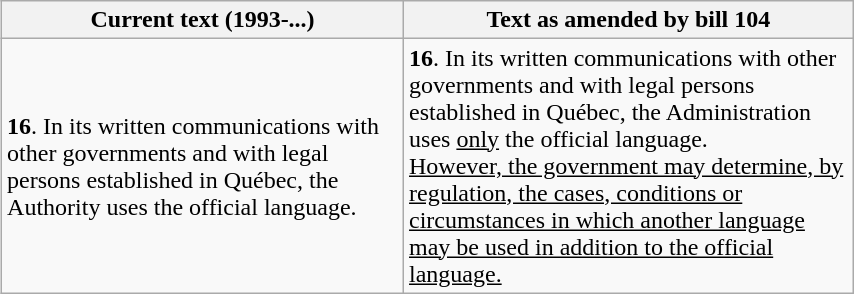<table class="wikitable floatright" align=right width=45% style="margin-left:20px">
<tr>
<th>Current text (1993-...)</th>
<th>Text as amended by bill 104</th>
</tr>
<tr>
<td><strong>16</strong>. In its written communications with other governments and with legal persons established in Québec, the Authority uses the official language.</td>
<td><strong>16</strong>. In its written communications with other governments and with legal persons established in Québec, the Administration uses <u>only</u> the official language.<br><u>However, the government may determine, by regulation, the cases, conditions or circumstances in which another language may be used in addition to the official language.</u></td>
</tr>
</table>
